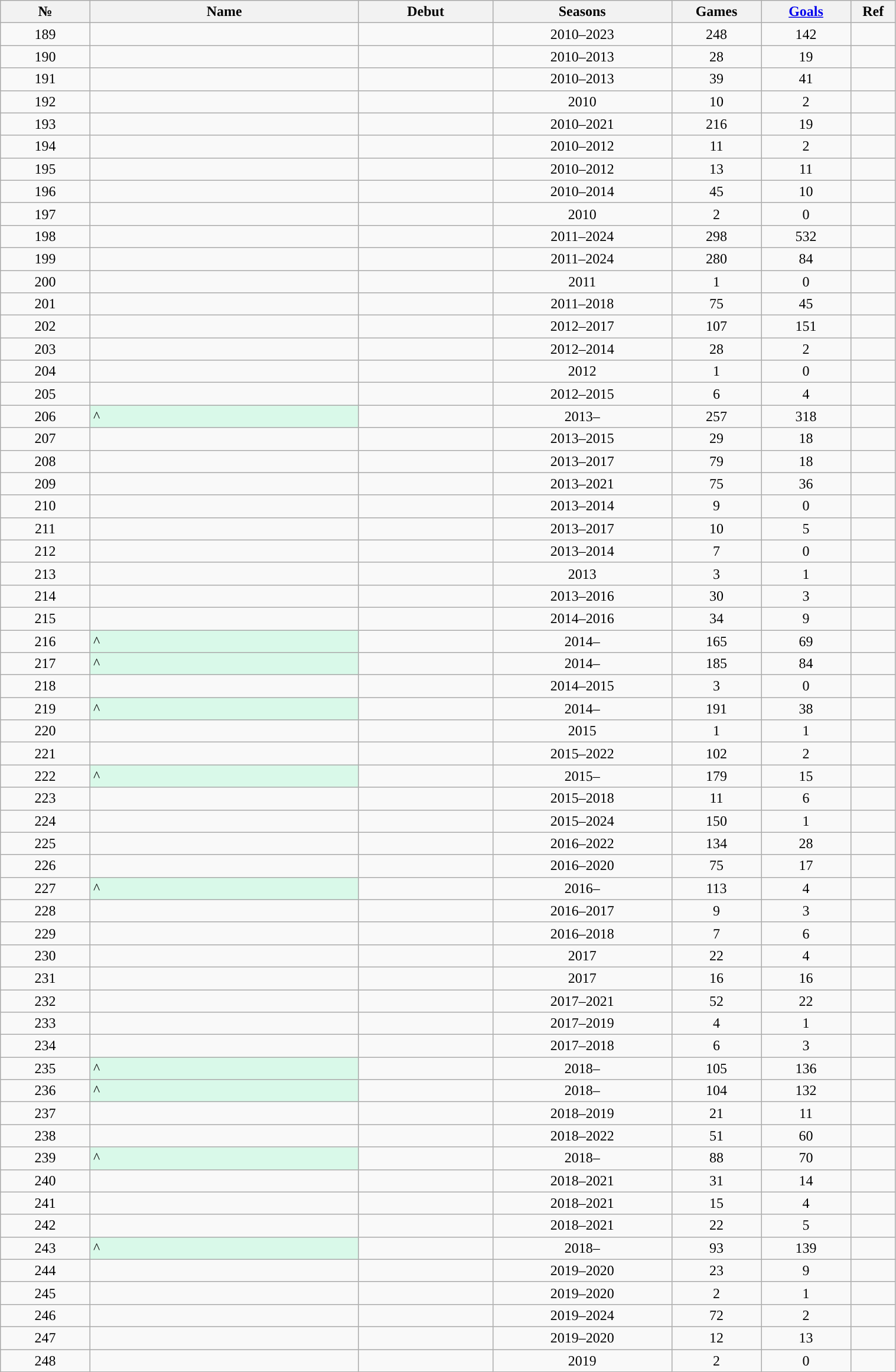<table class="wikitable sortable" style="text-align:center; width:80%;">
<tr>
<th style="width=10%">№</th>
<th style="width:30%">Name</th>
<th style="width:15%">Debut</th>
<th style="width:20%">Seasons</th>
<th style="width:10%">Games</th>
<th style="width:10%"><a href='#'>Goals</a></th>
<th class="unsortable" style="width:5%">Ref</th>
</tr>
<tr>
<td>189</td>
<td style="text-align:left"></td>
<td></td>
<td>2010–2023</td>
<td>248</td>
<td>142</td>
<td></td>
</tr>
<tr>
<td>190</td>
<td align=left></td>
<td></td>
<td>2010–2013</td>
<td>28</td>
<td>19</td>
<td></td>
</tr>
<tr>
<td>191</td>
<td align=left></td>
<td></td>
<td>2010–2013</td>
<td>39</td>
<td>41</td>
<td></td>
</tr>
<tr>
<td>192</td>
<td align=left></td>
<td></td>
<td>2010</td>
<td>10</td>
<td>2</td>
<td></td>
</tr>
<tr>
<td>193</td>
<td style="text-align:left"></td>
<td></td>
<td>2010–2021</td>
<td>216</td>
<td>19</td>
<td></td>
</tr>
<tr>
<td>194</td>
<td align=left></td>
<td></td>
<td>2010–2012</td>
<td>11</td>
<td>2</td>
<td></td>
</tr>
<tr>
<td>195</td>
<td align=left></td>
<td></td>
<td>2010–2012</td>
<td>13</td>
<td>11</td>
<td></td>
</tr>
<tr align=center>
<td>196</td>
<td align=left></td>
<td></td>
<td>2010–2014</td>
<td>45</td>
<td>10</td>
<td></td>
</tr>
<tr>
<td>197</td>
<td align=left></td>
<td></td>
<td>2010</td>
<td>2</td>
<td>0</td>
<td></td>
</tr>
<tr>
<td>198</td>
<td style="text-align:left"></td>
<td></td>
<td>2011–2024</td>
<td>298</td>
<td>532</td>
<td></td>
</tr>
<tr>
<td>199</td>
<td style="text-align:left"></td>
<td></td>
<td>2011–2024</td>
<td>280</td>
<td>84</td>
<td></td>
</tr>
<tr>
<td>200</td>
<td align=left></td>
<td></td>
<td>2011</td>
<td>1</td>
<td>0</td>
<td></td>
</tr>
<tr>
<td>201</td>
<td align=left></td>
<td></td>
<td>2011–2018</td>
<td>75</td>
<td>45</td>
<td></td>
</tr>
<tr>
<td>202</td>
<td align=left></td>
<td></td>
<td>2012–2017</td>
<td>107</td>
<td>151</td>
<td></td>
</tr>
<tr align=center>
<td>203</td>
<td align=left></td>
<td></td>
<td>2012–2014</td>
<td>28</td>
<td>2</td>
<td></td>
</tr>
<tr>
<td>204</td>
<td align=left></td>
<td></td>
<td>2012</td>
<td>1</td>
<td>0</td>
<td></td>
</tr>
<tr align=center>
<td>205</td>
<td align=left></td>
<td></td>
<td>2012–2015</td>
<td>6</td>
<td>4</td>
<td></td>
</tr>
<tr>
<td>206</td>
<td style="text-align:left; background:#d9f9e9">^</td>
<td></td>
<td>2013–</td>
<td>257</td>
<td>318</td>
<td></td>
</tr>
<tr>
<td>207</td>
<td align=left></td>
<td></td>
<td>2013–2015</td>
<td>29</td>
<td>18</td>
<td></td>
</tr>
<tr>
<td>208</td>
<td align=left></td>
<td></td>
<td>2013–2017</td>
<td>79</td>
<td>18</td>
<td></td>
</tr>
<tr>
<td>209</td>
<td style="text-align:left"></td>
<td></td>
<td>2013–2021</td>
<td>75</td>
<td>36</td>
<td></td>
</tr>
<tr align=center>
<td>210</td>
<td align=left></td>
<td></td>
<td>2013–2014</td>
<td>9</td>
<td>0</td>
<td></td>
</tr>
<tr align=center>
<td>211</td>
<td align=left></td>
<td></td>
<td>2013–2017</td>
<td>10</td>
<td>5</td>
<td></td>
</tr>
<tr align=center>
<td>212</td>
<td align=left></td>
<td></td>
<td>2013–2014</td>
<td>7</td>
<td>0</td>
<td></td>
</tr>
<tr>
<td>213</td>
<td align=left></td>
<td></td>
<td>2013</td>
<td>3</td>
<td>1</td>
<td></td>
</tr>
<tr>
<td>214</td>
<td align=left></td>
<td></td>
<td>2013–2016</td>
<td>30</td>
<td>3</td>
<td></td>
</tr>
<tr style>
<td>215</td>
<td align=left></td>
<td></td>
<td>2014–2016</td>
<td>34</td>
<td>9</td>
<td></td>
</tr>
<tr>
<td>216</td>
<td style="text-align:left; background:#d9f9e9">^</td>
<td></td>
<td>2014–</td>
<td>165</td>
<td>69</td>
<td></td>
</tr>
<tr>
<td>217</td>
<td style="text-align:left; background:#d9f9e9">^</td>
<td></td>
<td>2014–</td>
<td>185</td>
<td>84</td>
<td></td>
</tr>
<tr style>
<td>218</td>
<td align=left></td>
<td></td>
<td>2014–2015</td>
<td>3</td>
<td>0</td>
<td></td>
</tr>
<tr>
<td>219</td>
<td style="text-align:left; background:#d9f9e9">^</td>
<td></td>
<td>2014–</td>
<td>191</td>
<td>38</td>
<td></td>
</tr>
<tr>
<td>220</td>
<td align=left></td>
<td></td>
<td>2015</td>
<td>1</td>
<td>1</td>
<td></td>
</tr>
<tr>
<td>221</td>
<td style="text-align:left"></td>
<td></td>
<td>2015–2022</td>
<td>102</td>
<td>2</td>
<td></td>
</tr>
<tr>
<td>222</td>
<td style="text-align:left; background:#d9f9e9">^</td>
<td></td>
<td>2015–</td>
<td>179</td>
<td>15</td>
<td></td>
</tr>
<tr>
<td>223</td>
<td style="text-align:left"></td>
<td></td>
<td>2015–2018</td>
<td>11</td>
<td>6</td>
<td></td>
</tr>
<tr>
<td>224</td>
<td style="text-align:left"></td>
<td></td>
<td>2015–2024</td>
<td>150</td>
<td>1</td>
<td></td>
</tr>
<tr>
<td>225</td>
<td style="text-align:left"></td>
<td></td>
<td>2016–2022</td>
<td>134</td>
<td>28</td>
<td></td>
</tr>
<tr>
<td>226</td>
<td style="text-align:left"></td>
<td></td>
<td>2016–2020</td>
<td>75</td>
<td>17</td>
<td></td>
</tr>
<tr>
<td>227</td>
<td style="text-align:left; background:#d9f9e9">^</td>
<td></td>
<td>2016–</td>
<td>113</td>
<td>4</td>
<td></td>
</tr>
<tr>
<td>228</td>
<td align=left></td>
<td></td>
<td>2016–2017</td>
<td>9</td>
<td>3</td>
<td></td>
</tr>
<tr>
<td>229</td>
<td align=left></td>
<td></td>
<td>2016–2018</td>
<td>7</td>
<td>6</td>
<td></td>
</tr>
<tr>
<td>230</td>
<td align=left></td>
<td></td>
<td>2017</td>
<td>22</td>
<td>4</td>
<td></td>
</tr>
<tr>
<td>231</td>
<td align=left></td>
<td></td>
<td>2017</td>
<td>16</td>
<td>16</td>
<td></td>
</tr>
<tr>
<td>232</td>
<td style="text-align:left"></td>
<td></td>
<td>2017–2021</td>
<td>52</td>
<td>22</td>
<td></td>
</tr>
<tr>
<td>233</td>
<td style="text-align:left"></td>
<td></td>
<td>2017–2019</td>
<td>4</td>
<td>1</td>
<td></td>
</tr>
<tr>
<td>234</td>
<td align=left></td>
<td></td>
<td>2017–2018</td>
<td>6</td>
<td>3</td>
<td></td>
</tr>
<tr>
<td>235</td>
<td style="text-align:left; background:#d9f9e9">^</td>
<td></td>
<td>2018–</td>
<td>105</td>
<td>136</td>
<td></td>
</tr>
<tr>
<td>236</td>
<td style="text-align:left; background:#d9f9e9">^</td>
<td></td>
<td>2018–</td>
<td>104</td>
<td>132</td>
<td></td>
</tr>
<tr>
<td>237</td>
<td style="text-align:left"></td>
<td></td>
<td>2018–2019</td>
<td>21</td>
<td>11</td>
<td></td>
</tr>
<tr>
<td>238</td>
<td style="text-align:left"></td>
<td></td>
<td>2018–2022</td>
<td>51</td>
<td>60</td>
<td></td>
</tr>
<tr>
<td>239</td>
<td style="text-align:left; background:#d9f9e9">^</td>
<td></td>
<td>2018–</td>
<td>88</td>
<td>70</td>
<td></td>
</tr>
<tr>
<td>240</td>
<td style="text-align:left"></td>
<td></td>
<td>2018–2021</td>
<td>31</td>
<td>14</td>
<td></td>
</tr>
<tr>
<td>241</td>
<td style="text-align:left"></td>
<td></td>
<td>2018–2021</td>
<td>15</td>
<td>4</td>
<td></td>
</tr>
<tr>
<td>242</td>
<td style="text-align:left"></td>
<td></td>
<td>2018–2021</td>
<td>22</td>
<td>5</td>
<td></td>
</tr>
<tr>
<td>243</td>
<td style="text-align:left; background:#d9f9e9">^</td>
<td></td>
<td>2018–</td>
<td>93</td>
<td>139</td>
<td></td>
</tr>
<tr>
<td>244</td>
<td style="text-align:left"></td>
<td></td>
<td>2019–2020</td>
<td>23</td>
<td>9</td>
<td></td>
</tr>
<tr>
<td>245</td>
<td style="text-align:left"></td>
<td></td>
<td>2019–2020</td>
<td>2</td>
<td>1</td>
<td></td>
</tr>
<tr>
<td>246</td>
<td style="text-align:left"></td>
<td></td>
<td>2019–2024</td>
<td>72</td>
<td>2</td>
<td></td>
</tr>
<tr>
<td>247</td>
<td style="text-align:left"></td>
<td></td>
<td>2019–2020</td>
<td>12</td>
<td>13</td>
<td></td>
</tr>
<tr>
<td>248</td>
<td style="text-align:left"></td>
<td></td>
<td>2019</td>
<td>2</td>
<td>0</td>
<td></td>
</tr>
</table>
